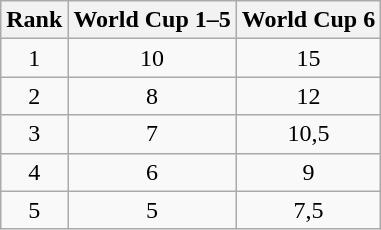<table class="wikitable" border="1" style="text-align:center">
<tr>
<th>Rank</th>
<th>World Cup 1–5</th>
<th>World Cup 6</th>
</tr>
<tr>
<td>1</td>
<td>10</td>
<td>15</td>
</tr>
<tr>
<td>2</td>
<td>8</td>
<td>12</td>
</tr>
<tr>
<td>3</td>
<td>7</td>
<td>10,5</td>
</tr>
<tr>
<td>4</td>
<td>6</td>
<td>9</td>
</tr>
<tr>
<td>5</td>
<td>5</td>
<td>7,5</td>
</tr>
</table>
